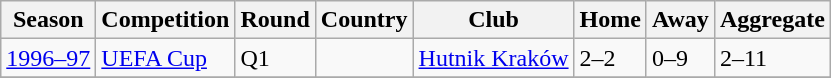<table class="wikitable">
<tr>
<th>Season</th>
<th>Competition</th>
<th>Round</th>
<th>Country</th>
<th>Club</th>
<th>Home</th>
<th>Away</th>
<th>Aggregate</th>
</tr>
<tr>
<td><a href='#'>1996–97</a></td>
<td><a href='#'>UEFA Cup</a></td>
<td>Q1</td>
<td></td>
<td><a href='#'>Hutnik Kraków</a></td>
<td>2–2</td>
<td>0–9</td>
<td>2–11</td>
</tr>
<tr>
</tr>
</table>
